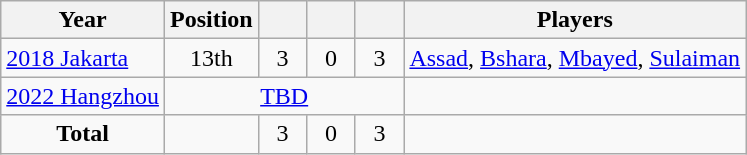<table class="wikitable" style="text-align: center;">
<tr>
<th>Year</th>
<th>Position</th>
<th width=25px></th>
<th width=25px></th>
<th width=25px></th>
<th>Players</th>
</tr>
<tr>
<td style="text-align: left;"> <a href='#'>2018 Jakarta</a></td>
<td>13th</td>
<td>3</td>
<td>0</td>
<td>3</td>
<td><a href='#'>Assad</a>, <a href='#'>Bshara</a>, <a href='#'>Mbayed</a>, <a href='#'>Sulaiman</a></td>
</tr>
<tr>
<td style="text-align: left;"> <a href='#'>2022 Hangzhou</a></td>
<td colspan=4><a href='#'>TBD</a></td>
<td></td>
</tr>
<tr>
<td><strong>Total</strong></td>
<td></td>
<td>3</td>
<td>0</td>
<td>3</td>
<td></td>
</tr>
</table>
